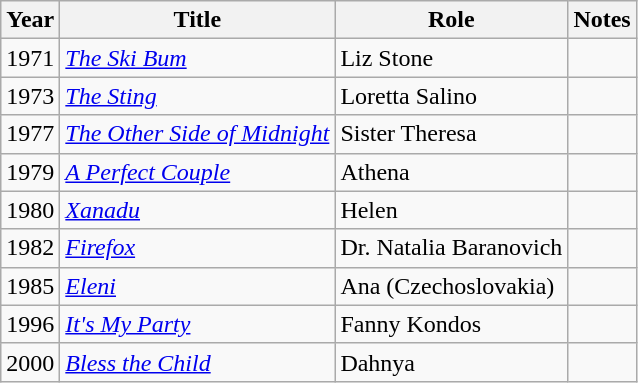<table class="wikitable sortable">
<tr>
<th>Year</th>
<th>Title</th>
<th>Role</th>
<th>Notes</th>
</tr>
<tr>
<td>1971</td>
<td><a href='#'><em>The Ski Bum</em></a></td>
<td>Liz Stone</td>
<td></td>
</tr>
<tr>
<td>1973</td>
<td><em><a href='#'>The Sting</a></em></td>
<td>Loretta Salino</td>
<td></td>
</tr>
<tr>
<td>1977</td>
<td><a href='#'><em>The Other Side of Midnight</em></a></td>
<td>Sister Theresa</td>
<td></td>
</tr>
<tr>
<td>1979</td>
<td><em><a href='#'>A Perfect Couple</a></em></td>
<td>Athena</td>
<td></td>
</tr>
<tr>
<td>1980</td>
<td><a href='#'><em>Xanadu</em></a></td>
<td>Helen</td>
<td></td>
</tr>
<tr>
<td>1982</td>
<td><a href='#'><em>Firefox</em></a></td>
<td>Dr. Natalia Baranovich</td>
<td></td>
</tr>
<tr>
<td>1985</td>
<td><a href='#'><em>Eleni</em></a></td>
<td>Ana (Czechoslovakia)</td>
<td></td>
</tr>
<tr>
<td>1996</td>
<td><a href='#'><em>It's My Party</em></a></td>
<td>Fanny Kondos</td>
<td></td>
</tr>
<tr>
<td>2000</td>
<td><em><a href='#'>Bless the Child</a></em></td>
<td>Dahnya</td>
<td></td>
</tr>
</table>
